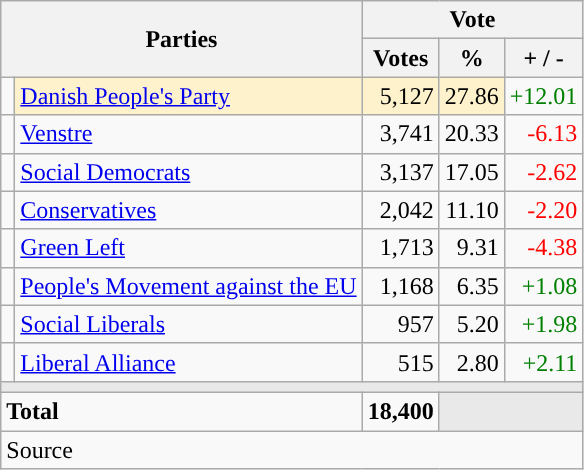<table class="wikitable" style="text-align:right;">
<tr>
<th style="text-align:centre;" rowspan="2" colspan="2" width="225">Parties</th>
<th colspan="3">Vote</th>
</tr>
<tr>
<th width="15">Votes</th>
<th width="15">%</th>
<th width="15">+ / -</th>
</tr>
<tr>
<td width="2" style="color:inherit;background:"></td>
<td bgcolor=#fef2cc   align="left"><a href='#'>Danish People's Party</a></td>
<td bgcolor=#fef2cc>5,127</td>
<td bgcolor=#fef2cc>27.86</td>
<td style=color:green;>+12.01</td>
</tr>
<tr>
<td width="2" style="color:inherit;background:"></td>
<td align="left"><a href='#'>Venstre</a></td>
<td>3,741</td>
<td>20.33</td>
<td style=color:red;>-6.13</td>
</tr>
<tr>
<td width="2" style="color:inherit;background:"></td>
<td align="left"><a href='#'>Social Democrats</a></td>
<td>3,137</td>
<td>17.05</td>
<td style=color:red;>-2.62</td>
</tr>
<tr>
<td width="2" style="color:inherit;background:"></td>
<td align="left"><a href='#'>Conservatives</a></td>
<td>2,042</td>
<td>11.10</td>
<td style=color:red;>-2.20</td>
</tr>
<tr>
<td width="2" style="color:inherit;background:"></td>
<td align="left"><a href='#'>Green Left</a></td>
<td>1,713</td>
<td>9.31</td>
<td style=color:red;>-4.38</td>
</tr>
<tr>
<td width="2" style="color:inherit;background:"></td>
<td align="left"><a href='#'>People's Movement against the EU</a></td>
<td>1,168</td>
<td>6.35</td>
<td style=color:green;>+1.08</td>
</tr>
<tr>
<td width="2" style="color:inherit;background:"></td>
<td align="left"><a href='#'>Social Liberals</a></td>
<td>957</td>
<td>5.20</td>
<td style=color:green;>+1.98</td>
</tr>
<tr>
<td width="2" style="color:inherit;background:"></td>
<td align="left"><a href='#'>Liberal Alliance</a></td>
<td>515</td>
<td>2.80</td>
<td style=color:green;>+2.11</td>
</tr>
<tr>
<td colspan="7" bgcolor="#E9E9E9"></td>
</tr>
<tr>
<td align="left" colspan="2"><strong>Total</strong></td>
<td><strong>18,400</strong></td>
<td bgcolor="#E9E9E9" colspan="2"></td>
</tr>
<tr>
<td align="left" colspan="6">Source</td>
</tr>
</table>
